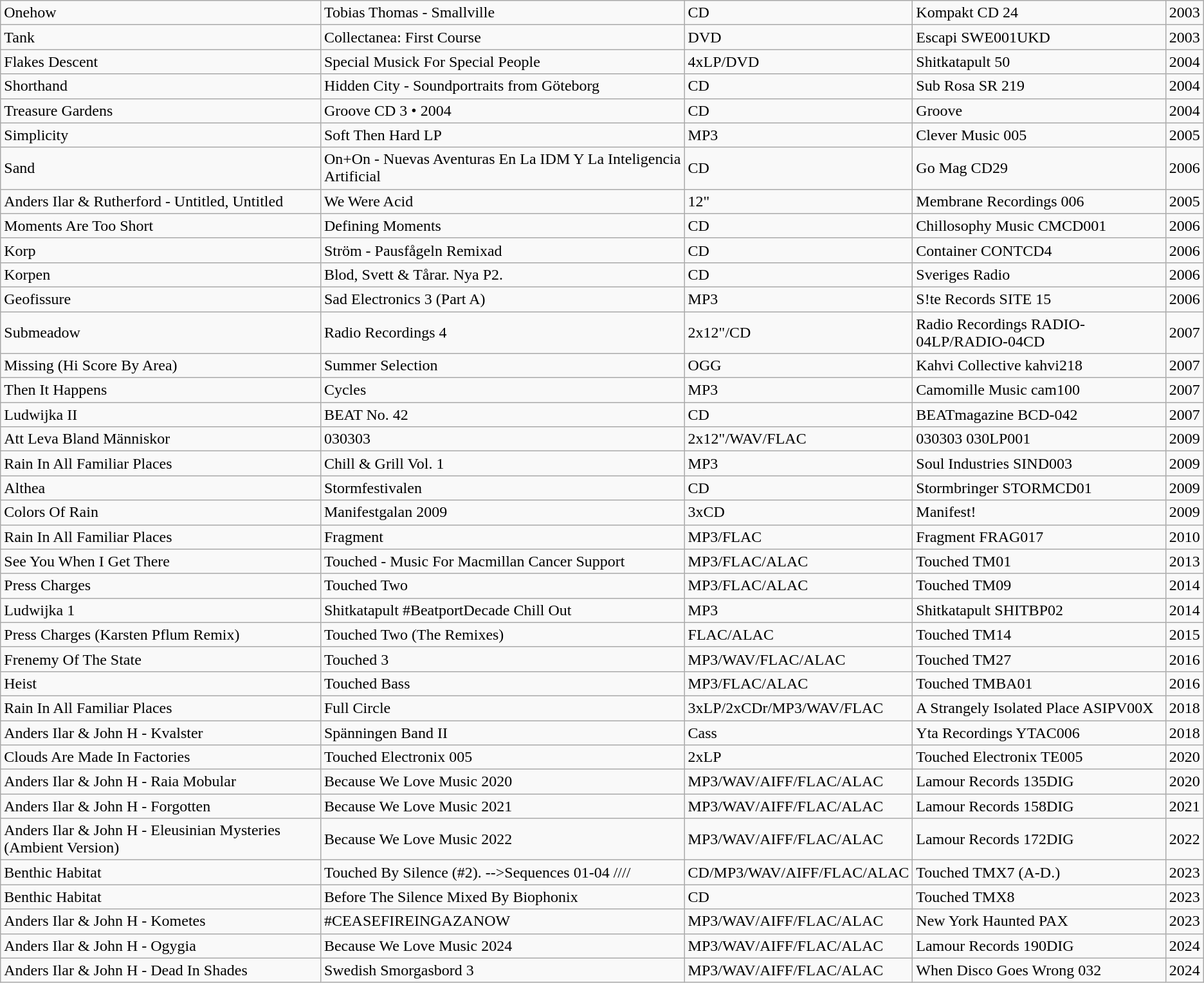<table class="wikitable">
<tr>
<td>Onehow</td>
<td>Tobias Thomas - Smallville</td>
<td>CD</td>
<td>Kompakt CD 24</td>
<td>2003</td>
</tr>
<tr>
<td>Tank</td>
<td>Collectanea: First Course</td>
<td>DVD</td>
<td>Escapi SWE001UKD</td>
<td>2003</td>
</tr>
<tr>
<td>Flakes Descent</td>
<td>Special Musick For Special People</td>
<td>4xLP/DVD</td>
<td>Shitkatapult 50</td>
<td>2004</td>
</tr>
<tr>
<td>Shorthand</td>
<td>Hidden City - Soundportraits from Göteborg</td>
<td>CD</td>
<td>Sub Rosa SR 219</td>
<td>2004</td>
</tr>
<tr>
<td>Treasure Gardens</td>
<td>Groove CD 3 • 2004</td>
<td>CD</td>
<td>Groove</td>
<td>2004</td>
</tr>
<tr>
<td>Simplicity</td>
<td>Soft Then Hard LP</td>
<td>MP3</td>
<td>Clever Music 005</td>
<td>2005</td>
</tr>
<tr>
<td>Sand</td>
<td>On+On - Nuevas Aventuras En La IDM Y La Inteligencia Artificial</td>
<td>CD</td>
<td>Go Mag CD29</td>
<td>2006</td>
</tr>
<tr>
<td>Anders Ilar & Rutherford - Untitled, Untitled</td>
<td>We Were Acid</td>
<td>12"</td>
<td>Membrane Recordings 006</td>
<td>2005</td>
</tr>
<tr>
<td>Moments Are Too Short</td>
<td>Defining Moments</td>
<td>CD</td>
<td>Chillosophy Music CMCD001</td>
<td>2006</td>
</tr>
<tr>
<td>Korp</td>
<td>Ström - Pausfågeln Remixad</td>
<td>CD</td>
<td>Container CONTCD4</td>
<td>2006</td>
</tr>
<tr>
<td>Korpen</td>
<td>Blod, Svett & Tårar. Nya P2.</td>
<td>CD</td>
<td>Sveriges Radio</td>
<td>2006</td>
</tr>
<tr>
<td>Geofissure</td>
<td>Sad Electronics 3 (Part A)</td>
<td>MP3</td>
<td>S!te Records SITE 15</td>
<td>2006</td>
</tr>
<tr>
<td>Submeadow</td>
<td>Radio Recordings 4</td>
<td>2x12"/CD</td>
<td>Radio Recordings RADIO-04LP/RADIO-04CD</td>
<td>2007</td>
</tr>
<tr>
<td>Missing (Hi Score By Area)</td>
<td>Summer Selection</td>
<td>OGG</td>
<td>Kahvi Collective kahvi218</td>
<td>2007</td>
</tr>
<tr>
<td>Then It Happens</td>
<td>Cycles</td>
<td>MP3</td>
<td>Camomille Music cam100</td>
<td>2007</td>
</tr>
<tr>
<td>Ludwijka II</td>
<td>BEAT No. 42</td>
<td>CD</td>
<td>BEATmagazine BCD-042</td>
<td>2007</td>
</tr>
<tr>
<td>Att Leva Bland Människor</td>
<td>030303</td>
<td>2x12"/WAV/FLAC</td>
<td>030303 030LP001</td>
<td>2009</td>
</tr>
<tr>
<td>Rain In All Familiar Places</td>
<td>Chill & Grill Vol. 1</td>
<td>MP3</td>
<td>Soul Industries SIND003</td>
<td>2009</td>
</tr>
<tr>
<td>Althea</td>
<td>Stormfestivalen</td>
<td>CD</td>
<td>Stormbringer STORMCD01</td>
<td>2009</td>
</tr>
<tr>
<td>Colors Of Rain</td>
<td>Manifestgalan 2009</td>
<td>3xCD</td>
<td>Manifest!</td>
<td>2009</td>
</tr>
<tr>
<td>Rain In All Familiar Places</td>
<td>Fragment</td>
<td>MP3/FLAC</td>
<td>Fragment FRAG017</td>
<td>2010</td>
</tr>
<tr>
<td>See You When I Get There</td>
<td>Touched - Music For Macmillan Cancer Support</td>
<td>MP3/FLAC/ALAC</td>
<td>Touched TM01</td>
<td>2013</td>
</tr>
<tr>
<td>Press Charges</td>
<td>Touched Two</td>
<td>MP3/FLAC/ALAC</td>
<td>Touched TM09</td>
<td>2014</td>
</tr>
<tr>
<td>Ludwijka 1</td>
<td>Shitkatapult #BeatportDecade Chill Out</td>
<td>MP3</td>
<td>Shitkatapult SHITBP02</td>
<td>2014</td>
</tr>
<tr>
<td>Press Charges (Karsten Pflum Remix)</td>
<td>Touched Two (The Remixes)</td>
<td>FLAC/ALAC</td>
<td>Touched TM14</td>
<td>2015</td>
</tr>
<tr>
<td>Frenemy Of The State</td>
<td>Touched 3</td>
<td>MP3/WAV/FLAC/ALAC</td>
<td>Touched TM27</td>
<td>2016</td>
</tr>
<tr>
<td>Heist</td>
<td>Touched Bass</td>
<td>MP3/FLAC/ALAC</td>
<td>Touched TMBA01</td>
<td>2016</td>
</tr>
<tr>
<td>Rain In All Familiar Places</td>
<td>Full Circle</td>
<td>3xLP/2xCDr/MP3/WAV/FLAC</td>
<td>A Strangely Isolated Place ASIPV00X</td>
<td>2018</td>
</tr>
<tr>
<td>Anders Ilar & John H - Kvalster</td>
<td>Spänningen Band II</td>
<td>Cass</td>
<td>Yta Recordings YTAC006</td>
<td>2018</td>
</tr>
<tr>
<td>Clouds Are Made In Factories</td>
<td>Touched Electronix 005</td>
<td>2xLP</td>
<td>Touched Electronix TE005</td>
<td>2020</td>
</tr>
<tr>
<td>Anders Ilar & John H - Raia Mobular</td>
<td>Because We Love Music 2020</td>
<td>MP3/WAV/AIFF/FLAC/ALAC</td>
<td>Lamour Records 135DIG</td>
<td>2020</td>
</tr>
<tr>
<td>Anders Ilar & John H - Forgotten</td>
<td>Because We Love Music 2021</td>
<td>MP3/WAV/AIFF/FLAC/ALAC</td>
<td>Lamour Records 158DIG</td>
<td>2021</td>
</tr>
<tr>
<td>Anders Ilar & John H - Eleusinian Mysteries (Ambient Version)</td>
<td>Because We Love Music 2022</td>
<td>MP3/WAV/AIFF/FLAC/ALAC</td>
<td>Lamour Records 172DIG</td>
<td>2022</td>
</tr>
<tr>
<td>Benthic Habitat</td>
<td>Touched By Silence (#2). -->Sequences 01-04 ////</td>
<td>CD/MP3/WAV/AIFF/FLAC/ALAC</td>
<td>Touched TMX7 (A-D.)</td>
<td>2023</td>
</tr>
<tr>
<td>Benthic Habitat</td>
<td>Before The Silence Mixed By Biophonix</td>
<td>CD</td>
<td>Touched TMX8</td>
<td>2023</td>
</tr>
<tr>
<td>Anders Ilar & John H - Kometes</td>
<td>#CEASEFIREINGAZANOW</td>
<td>MP3/WAV/AIFF/FLAC/ALAC</td>
<td>New York Haunted PAX</td>
<td>2023</td>
</tr>
<tr>
<td>Anders Ilar & John H - Ogygia</td>
<td>Because We Love Music 2024</td>
<td>MP3/WAV/AIFF/FLAC/ALAC</td>
<td>Lamour Records 190DIG</td>
<td>2024</td>
</tr>
<tr>
<td>Anders Ilar & John H - Dead In Shades</td>
<td>Swedish Smorgasbord 3</td>
<td>MP3/WAV/AIFF/FLAC/ALAC</td>
<td>When Disco Goes Wrong 032</td>
<td>2024</td>
</tr>
</table>
